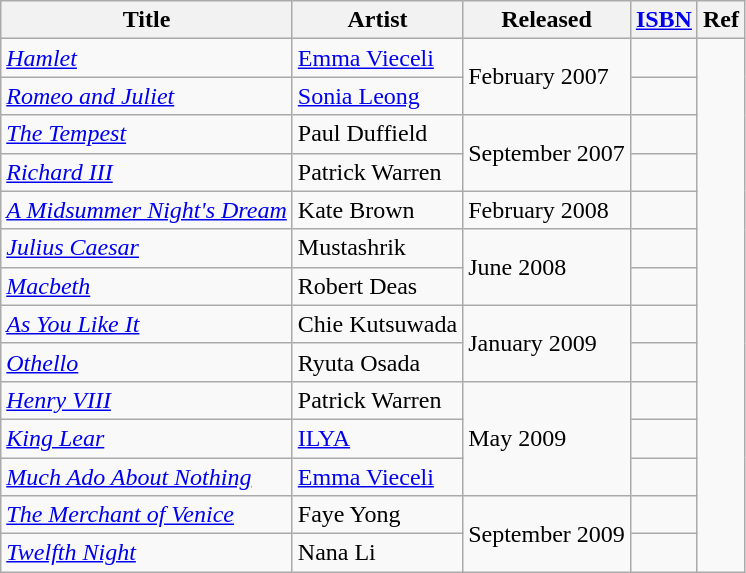<table class="wikitable">
<tr>
<th scope="col">Title</th>
<th>Artist</th>
<th>Released</th>
<th><a href='#'>ISBN</a></th>
<th>Ref</th>
</tr>
<tr>
<td><em><a href='#'>Hamlet</a></em></td>
<td><a href='#'>Emma Vieceli</a></td>
<td rowspan="2">February 2007</td>
<td></td>
<td rowspan="14"></td>
</tr>
<tr>
<td><em><a href='#'>Romeo and Juliet</a></em></td>
<td><a href='#'>Sonia Leong</a></td>
<td></td>
</tr>
<tr>
<td><em><a href='#'>The Tempest</a></em></td>
<td>Paul Duffield</td>
<td rowspan="2">September 2007</td>
<td></td>
</tr>
<tr>
<td><em><a href='#'>Richard III</a></em></td>
<td>Patrick Warren</td>
<td></td>
</tr>
<tr>
<td><em><a href='#'>A Midsummer Night's Dream</a></em></td>
<td>Kate Brown</td>
<td>February 2008</td>
<td></td>
</tr>
<tr>
<td><em><a href='#'>Julius Caesar</a></em></td>
<td>Mustashrik</td>
<td rowspan="2">June 2008</td>
<td></td>
</tr>
<tr>
<td><em><a href='#'>Macbeth</a></em></td>
<td>Robert Deas</td>
<td></td>
</tr>
<tr>
<td><em><a href='#'>As You Like It</a></em></td>
<td>Chie Kutsuwada</td>
<td rowspan="2">January 2009</td>
<td></td>
</tr>
<tr>
<td><em><a href='#'>Othello</a></em></td>
<td>Ryuta Osada</td>
<td></td>
</tr>
<tr>
<td><em><a href='#'>Henry VIII</a></em></td>
<td>Patrick Warren</td>
<td rowspan="3">May 2009</td>
<td></td>
</tr>
<tr>
<td><em><a href='#'>King Lear</a></em></td>
<td><a href='#'>ILYA</a></td>
<td></td>
</tr>
<tr>
<td><em><a href='#'>Much Ado About Nothing</a></em></td>
<td><a href='#'>Emma Vieceli</a></td>
<td></td>
</tr>
<tr>
<td><em><a href='#'>The Merchant of Venice</a></em></td>
<td>Faye Yong</td>
<td rowspan="2">September 2009</td>
<td></td>
</tr>
<tr>
<td><em><a href='#'>Twelfth Night</a></em></td>
<td>Nana Li</td>
<td></td>
</tr>
</table>
